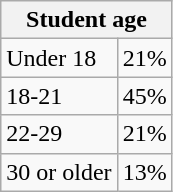<table class="wikitable">
<tr>
<th colspan="2">Student age</th>
</tr>
<tr>
<td>Under 18</td>
<td>21%</td>
</tr>
<tr>
<td>18-21</td>
<td>45%</td>
</tr>
<tr>
<td>22-29</td>
<td>21%</td>
</tr>
<tr>
<td>30 or older</td>
<td>13%</td>
</tr>
</table>
